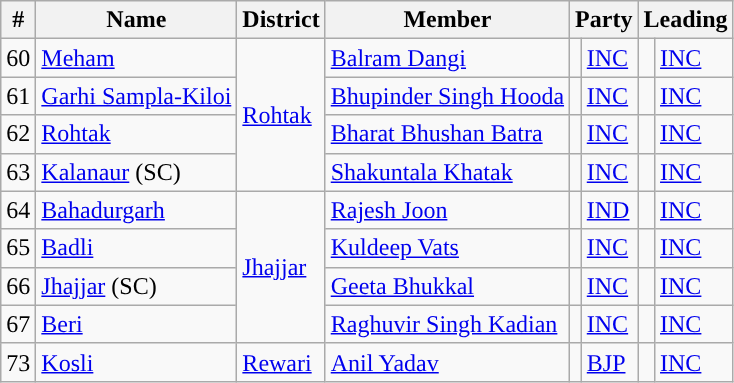<table class="wikitable">
<tr>
<th>#</th>
<th>Name</th>
<th>District</th>
<th>Member</th>
<th colspan="2">Party</th>
<th colspan="2">Leading<br></th>
</tr>
<tr>
<td>60</td>
<td><a href='#'>Meham</a></td>
<td rowspan="4"><a href='#'>Rohtak</a></td>
<td><a href='#'>Balram Dangi</a></td>
<td style="background-color: "></td>
<td><a href='#'>INC</a></td>
<td style="background-color: "></td>
<td><a href='#'>INC</a></td>
</tr>
<tr>
<td>61</td>
<td><a href='#'>Garhi Sampla-Kiloi</a></td>
<td><a href='#'>Bhupinder Singh Hooda</a></td>
<td style="background-color: "></td>
<td><a href='#'>INC</a></td>
<td style="background-color: "></td>
<td><a href='#'>INC</a></td>
</tr>
<tr>
<td>62</td>
<td><a href='#'>Rohtak</a></td>
<td><a href='#'>Bharat Bhushan Batra</a></td>
<td style="background-color: "></td>
<td><a href='#'>INC</a></td>
<td style="background-color: "></td>
<td><a href='#'>INC</a></td>
</tr>
<tr>
<td>63</td>
<td><a href='#'>Kalanaur</a> (SC)</td>
<td><a href='#'>Shakuntala Khatak</a></td>
<td style="background-color: "></td>
<td><a href='#'>INC</a></td>
<td style="background-color: "></td>
<td><a href='#'>INC</a></td>
</tr>
<tr>
<td>64</td>
<td><a href='#'>Bahadurgarh</a></td>
<td rowspan="4"><a href='#'>Jhajjar</a></td>
<td><a href='#'>Rajesh Joon</a></td>
<td style="background-color: "></td>
<td><a href='#'>IND</a></td>
<td style="background-color: "></td>
<td><a href='#'>INC</a></td>
</tr>
<tr>
<td>65</td>
<td><a href='#'>Badli</a></td>
<td><a href='#'>Kuldeep Vats</a></td>
<td style="background-color: "></td>
<td><a href='#'>INC</a></td>
<td style="background-color: "></td>
<td><a href='#'>INC</a></td>
</tr>
<tr>
<td>66</td>
<td><a href='#'>Jhajjar</a> (SC)</td>
<td><a href='#'>Geeta Bhukkal</a></td>
<td style="background-color: "></td>
<td><a href='#'>INC</a></td>
<td style="background-color: "></td>
<td><a href='#'>INC</a></td>
</tr>
<tr>
<td>67</td>
<td><a href='#'>Beri</a></td>
<td><a href='#'>Raghuvir Singh Kadian</a></td>
<td style="background-color: "></td>
<td><a href='#'>INC</a></td>
<td style="background-color: "></td>
<td><a href='#'>INC</a></td>
</tr>
<tr>
<td>73</td>
<td><a href='#'>Kosli</a></td>
<td><a href='#'>Rewari</a></td>
<td><a href='#'>Anil Yadav</a></td>
<td style="background-color: "></td>
<td><a href='#'>BJP</a></td>
<td style="background-color: "></td>
<td><a href='#'>INC</a></td>
</tr>
</table>
